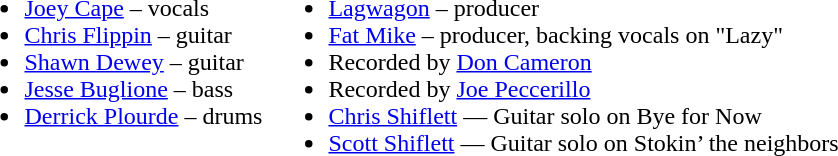<table>
<tr>
<td valign=top><br><ul><li><a href='#'>Joey Cape</a> – vocals</li><li><a href='#'>Chris Flippin</a> – guitar</li><li><a href='#'>Shawn Dewey</a> – guitar</li><li><a href='#'>Jesse Buglione</a> – bass</li><li><a href='#'>Derrick Plourde</a> – drums</li></ul></td>
<td valign=top><br><ul><li><a href='#'>Lagwagon</a> – producer</li><li><a href='#'>Fat Mike</a> – producer, backing vocals on "Lazy"</li><li>Recorded by <a href='#'>Don Cameron</a></li><li>Recorded by <a href='#'>Joe Peccerillo</a></li><li><a href='#'>Chris Shiflett</a> — Guitar solo on Bye for Now</li><li><a href='#'>Scott Shiflett</a> — Guitar solo on Stokin’ the neighbors</li></ul></td>
</tr>
</table>
